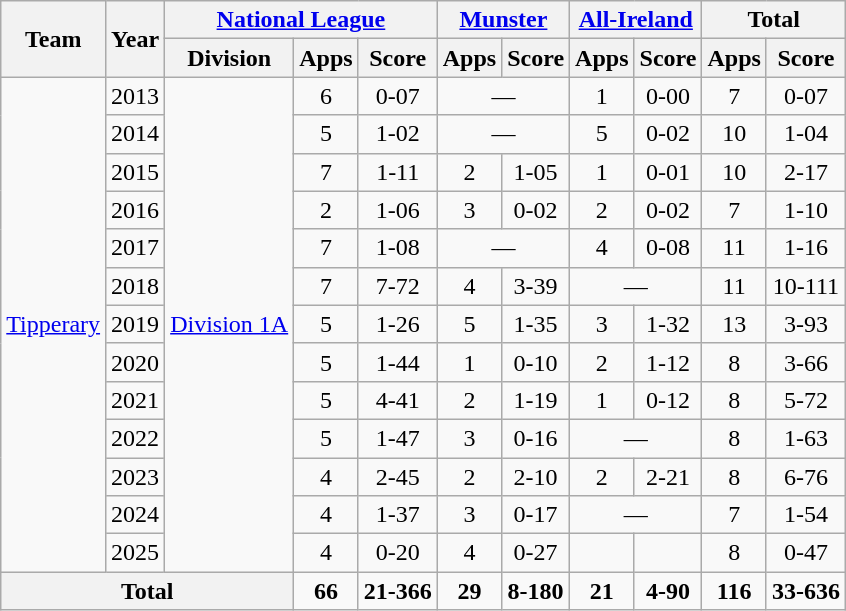<table class="wikitable" style="text-align:center">
<tr>
<th rowspan="2">Team</th>
<th rowspan="2">Year</th>
<th colspan="3"><a href='#'>National League</a></th>
<th colspan="2"><a href='#'>Munster</a></th>
<th colspan="2"><a href='#'>All-Ireland</a></th>
<th colspan="2">Total</th>
</tr>
<tr>
<th>Division</th>
<th>Apps</th>
<th>Score</th>
<th>Apps</th>
<th>Score</th>
<th>Apps</th>
<th>Score</th>
<th>Apps</th>
<th>Score</th>
</tr>
<tr>
<td rowspan="13"><a href='#'>Tipperary</a></td>
<td>2013</td>
<td rowspan="13"><a href='#'>Division 1A</a></td>
<td>6</td>
<td>0-07</td>
<td colspan="2">—</td>
<td>1</td>
<td>0-00</td>
<td>7</td>
<td>0-07</td>
</tr>
<tr>
<td>2014</td>
<td>5</td>
<td>1-02</td>
<td colspan="2">—</td>
<td>5</td>
<td>0-02</td>
<td>10</td>
<td>1-04</td>
</tr>
<tr>
<td>2015</td>
<td>7</td>
<td>1-11</td>
<td>2</td>
<td>1-05</td>
<td>1</td>
<td>0-01</td>
<td>10</td>
<td>2-17</td>
</tr>
<tr>
<td>2016</td>
<td>2</td>
<td>1-06</td>
<td>3</td>
<td>0-02</td>
<td>2</td>
<td>0-02</td>
<td>7</td>
<td>1-10</td>
</tr>
<tr>
<td>2017</td>
<td>7</td>
<td>1-08</td>
<td colspan="2">—</td>
<td>4</td>
<td>0-08</td>
<td>11</td>
<td>1-16</td>
</tr>
<tr>
<td>2018</td>
<td>7</td>
<td>7-72</td>
<td>4</td>
<td>3-39</td>
<td colspan=2>—</td>
<td>11</td>
<td>10-111</td>
</tr>
<tr>
<td>2019</td>
<td>5</td>
<td>1-26</td>
<td>5</td>
<td>1-35</td>
<td>3</td>
<td>1-32</td>
<td>13</td>
<td>3-93</td>
</tr>
<tr>
<td>2020</td>
<td>5</td>
<td>1-44</td>
<td>1</td>
<td>0-10</td>
<td>2</td>
<td>1-12</td>
<td>8</td>
<td>3-66</td>
</tr>
<tr>
<td>2021</td>
<td>5</td>
<td>4-41</td>
<td>2</td>
<td>1-19</td>
<td>1</td>
<td>0-12</td>
<td>8</td>
<td>5-72</td>
</tr>
<tr>
<td>2022</td>
<td>5</td>
<td>1-47</td>
<td>3</td>
<td>0-16</td>
<td colspan="2">—</td>
<td>8</td>
<td>1-63</td>
</tr>
<tr>
<td>2023</td>
<td>4</td>
<td>2-45</td>
<td>2</td>
<td>2-10</td>
<td>2</td>
<td>2-21</td>
<td>8</td>
<td>6-76</td>
</tr>
<tr>
<td>2024</td>
<td>4</td>
<td>1-37</td>
<td>3</td>
<td>0-17</td>
<td colspan="2">—</td>
<td>7</td>
<td>1-54</td>
</tr>
<tr>
<td>2025</td>
<td>4</td>
<td>0-20</td>
<td>4</td>
<td>0-27</td>
<td></td>
<td></td>
<td>8</td>
<td>0-47</td>
</tr>
<tr>
<th colspan="3">Total</th>
<td><strong>66</strong></td>
<td><strong>21-366</strong></td>
<td><strong>29</strong></td>
<td><strong>8-180</strong></td>
<td><strong>21</strong></td>
<td><strong>4-90</strong></td>
<td><strong>116</strong></td>
<td><strong>33-636</strong></td>
</tr>
</table>
